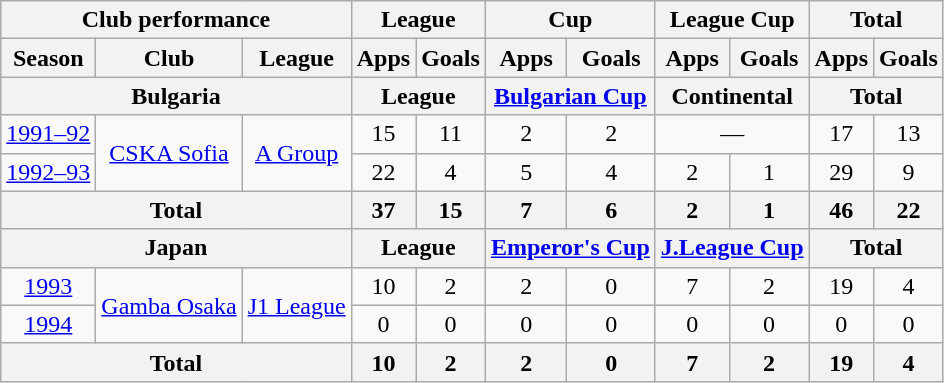<table class="wikitable" style="text-align:center;">
<tr>
<th colspan=3>Club performance</th>
<th colspan=2>League</th>
<th colspan=2>Cup</th>
<th colspan=2>League Cup</th>
<th colspan=2>Total</th>
</tr>
<tr>
<th>Season</th>
<th>Club</th>
<th>League</th>
<th>Apps</th>
<th>Goals</th>
<th>Apps</th>
<th>Goals</th>
<th>Apps</th>
<th>Goals</th>
<th>Apps</th>
<th>Goals</th>
</tr>
<tr>
<th colspan=3>Bulgaria</th>
<th colspan=2>League</th>
<th colspan=2><a href='#'>Bulgarian Cup</a></th>
<th colspan=2>Continental</th>
<th colspan=2>Total</th>
</tr>
<tr>
<td><a href='#'>1991–92</a></td>
<td rowspan="2"><a href='#'>CSKA Sofia</a></td>
<td rowspan="2"><a href='#'>A Group</a></td>
<td>15</td>
<td>11</td>
<td>2</td>
<td>2</td>
<td colspan="2">—</td>
<td>17</td>
<td>13</td>
</tr>
<tr>
<td><a href='#'>1992–93</a></td>
<td>22</td>
<td>4</td>
<td>5</td>
<td>4</td>
<td>2</td>
<td>1</td>
<td>29</td>
<td>9</td>
</tr>
<tr>
<th colspan=3>Total</th>
<th>37</th>
<th>15</th>
<th>7</th>
<th>6</th>
<th>2</th>
<th>1</th>
<th>46</th>
<th>22</th>
</tr>
<tr>
<th colspan=3>Japan</th>
<th colspan=2>League</th>
<th colspan=2><a href='#'>Emperor's Cup</a></th>
<th colspan=2><a href='#'>J.League Cup</a></th>
<th colspan=2>Total</th>
</tr>
<tr>
<td><a href='#'>1993</a></td>
<td rowspan="2"><a href='#'>Gamba Osaka</a></td>
<td rowspan="2"><a href='#'>J1 League</a></td>
<td>10</td>
<td>2</td>
<td>2</td>
<td>0</td>
<td>7</td>
<td>2</td>
<td>19</td>
<td>4</td>
</tr>
<tr>
<td><a href='#'>1994</a></td>
<td>0</td>
<td>0</td>
<td>0</td>
<td>0</td>
<td>0</td>
<td>0</td>
<td>0</td>
<td>0</td>
</tr>
<tr>
<th colspan=3>Total</th>
<th>10</th>
<th>2</th>
<th>2</th>
<th>0</th>
<th>7</th>
<th>2</th>
<th>19</th>
<th>4</th>
</tr>
</table>
